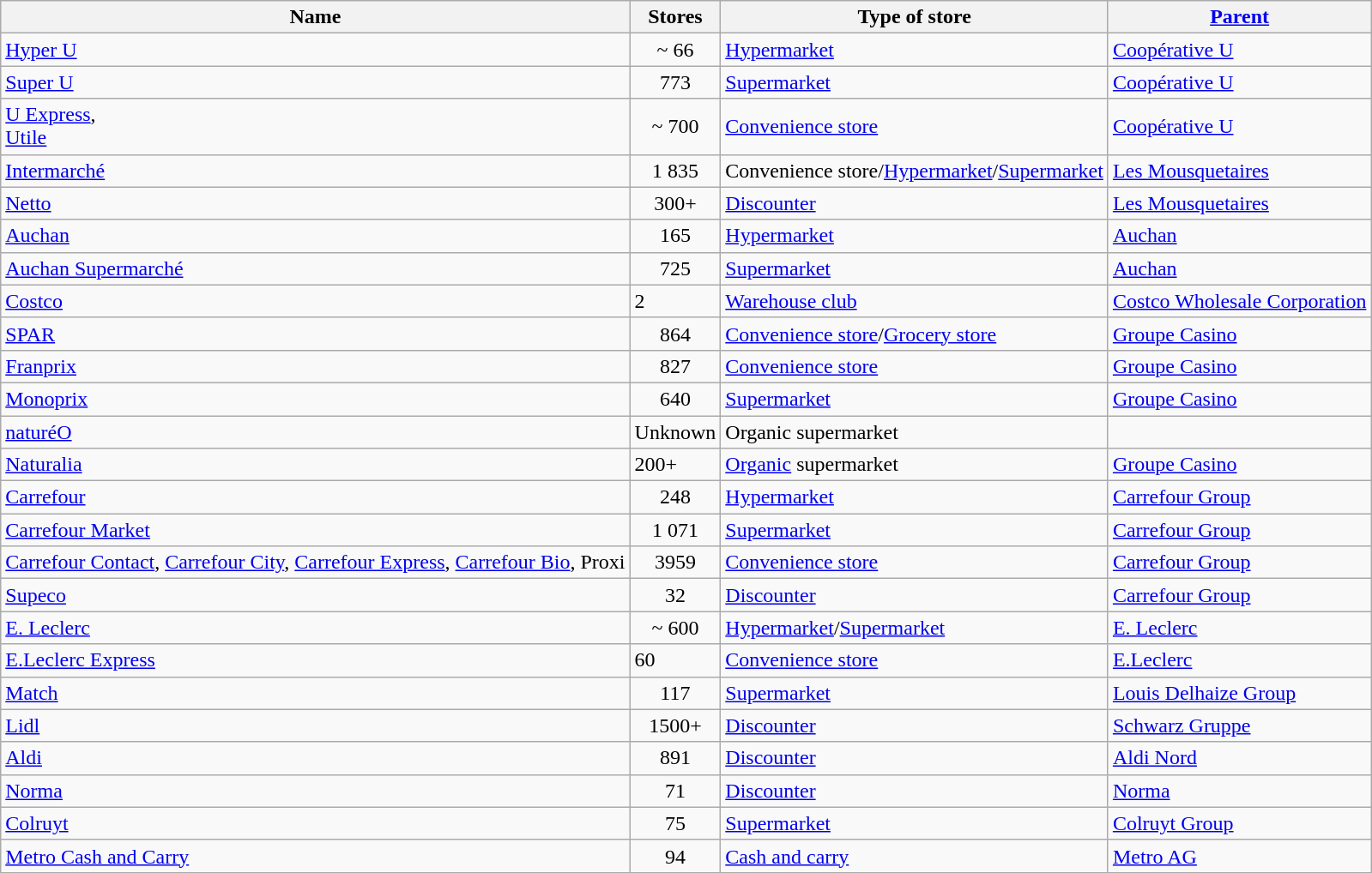<table class="wikitable sortable">
<tr>
<th>Name</th>
<th data-sort-type="number">Stores</th>
<th>Type of store</th>
<th><a href='#'>Parent</a></th>
</tr>
<tr>
<td><a href='#'>Hyper U</a></td>
<td align="center">~ 66</td>
<td><a href='#'>Hypermarket</a></td>
<td><a href='#'>Coopérative U</a></td>
</tr>
<tr>
<td><a href='#'>Super U</a></td>
<td align="center">773</td>
<td><a href='#'>Supermarket</a></td>
<td><a href='#'>Coopérative U</a></td>
</tr>
<tr>
<td><a href='#'>U Express</a>,<br><a href='#'>Utile</a></td>
<td align="center">~ 700</td>
<td><a href='#'>Convenience store</a></td>
<td><a href='#'>Coopérative U</a></td>
</tr>
<tr>
<td><a href='#'>Intermarché</a></td>
<td align="center">1 835</td>
<td>Convenience store/<a href='#'>Hypermarket</a>/<a href='#'>Supermarket</a></td>
<td><a href='#'>Les Mousquetaires</a></td>
</tr>
<tr>
<td><a href='#'>Netto</a></td>
<td align="center">300+</td>
<td><a href='#'>Discounter</a></td>
<td><a href='#'>Les Mousquetaires</a></td>
</tr>
<tr>
<td><a href='#'>Auchan</a></td>
<td align="center">165</td>
<td><a href='#'>Hypermarket</a></td>
<td><a href='#'>Auchan</a></td>
</tr>
<tr>
<td><a href='#'>Auchan Supermarché</a></td>
<td align="center">725</td>
<td><a href='#'>Supermarket</a></td>
<td><a href='#'>Auchan</a></td>
</tr>
<tr>
<td><a href='#'>Costco</a></td>
<td>2</td>
<td><a href='#'>Warehouse club</a></td>
<td><a href='#'>Costco Wholesale Corporation</a></td>
</tr>
<tr>
<td><a href='#'>SPAR</a></td>
<td align="center">864</td>
<td><a href='#'>Convenience store</a>/<a href='#'>Grocery store</a></td>
<td><a href='#'>Groupe Casino</a></td>
</tr>
<tr>
<td><a href='#'>Franprix</a></td>
<td align="center">827</td>
<td><a href='#'>Convenience store</a></td>
<td><a href='#'>Groupe Casino</a></td>
</tr>
<tr>
<td><a href='#'>Monoprix</a></td>
<td align="center">640</td>
<td><a href='#'>Supermarket</a></td>
<td><a href='#'>Groupe Casino</a></td>
</tr>
<tr>
<td><a href='#'>naturéO</a></td>
<td>Unknown</td>
<td>Organic supermarket</td>
<td></td>
</tr>
<tr>
<td><a href='#'>Naturalia</a></td>
<td>200+</td>
<td><a href='#'>Organic</a> supermarket</td>
<td><a href='#'>Groupe Casino</a></td>
</tr>
<tr>
<td><a href='#'>Carrefour</a></td>
<td align="center">248</td>
<td><a href='#'>Hypermarket</a></td>
<td><a href='#'>Carrefour Group</a></td>
</tr>
<tr>
<td><a href='#'>Carrefour Market</a></td>
<td align="center">1 071</td>
<td><a href='#'>Supermarket</a></td>
<td><a href='#'>Carrefour Group</a></td>
</tr>
<tr>
<td><a href='#'>Carrefour Contact</a>, <a href='#'>Carrefour City</a>, <a href='#'>Carrefour Express</a>, <a href='#'>Carrefour Bio</a>, Proxi</td>
<td align="center">3959</td>
<td><a href='#'>Convenience store</a></td>
<td><a href='#'>Carrefour Group</a></td>
</tr>
<tr>
<td><a href='#'>Supeco</a></td>
<td align="center">32</td>
<td><a href='#'>Discounter</a></td>
<td><a href='#'>Carrefour Group</a></td>
</tr>
<tr>
<td><a href='#'>E. Leclerc</a></td>
<td align="center">~ 600</td>
<td><a href='#'>Hypermarket</a>/<a href='#'>Supermarket</a></td>
<td><a href='#'>E. Leclerc</a></td>
</tr>
<tr>
<td><a href='#'>E.Leclerc Express</a></td>
<td>60</td>
<td><a href='#'>Convenience store</a></td>
<td><a href='#'>E.Leclerc</a></td>
</tr>
<tr>
<td><a href='#'>Match</a></td>
<td align="center">117</td>
<td><a href='#'>Supermarket</a></td>
<td><a href='#'>Louis Delhaize Group</a></td>
</tr>
<tr>
<td><a href='#'>Lidl</a></td>
<td align="center">1500+</td>
<td><a href='#'>Discounter</a></td>
<td><a href='#'>Schwarz Gruppe</a></td>
</tr>
<tr>
<td><a href='#'>Aldi</a></td>
<td align="center">891</td>
<td><a href='#'>Discounter</a></td>
<td><a href='#'>Aldi Nord</a></td>
</tr>
<tr>
<td><a href='#'>Norma</a></td>
<td align="center">71</td>
<td><a href='#'>Discounter</a></td>
<td><a href='#'>Norma</a></td>
</tr>
<tr>
<td><a href='#'>Colruyt</a></td>
<td align="center">75</td>
<td><a href='#'>Supermarket</a></td>
<td><a href='#'>Colruyt Group</a></td>
</tr>
<tr>
<td><a href='#'>Metro Cash and Carry</a></td>
<td align="center">94</td>
<td><a href='#'>Cash and carry</a></td>
<td><a href='#'>Metro AG</a></td>
</tr>
</table>
